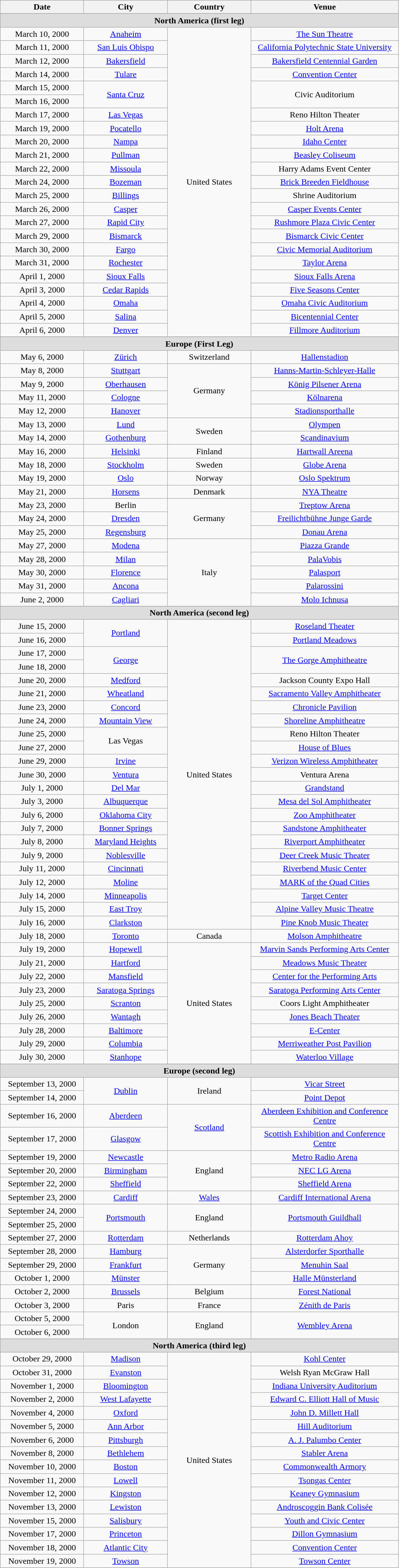<table class="wikitable" style="text-align:center;">
<tr>
<th width="150">Date</th>
<th width="150">City</th>
<th width="150">Country</th>
<th width="270">Venue</th>
</tr>
<tr>
</tr>
<tr style="background:#ddd;">
<td colspan="4"><strong>North America (first leg)</strong></td>
</tr>
<tr>
<td>March 10, 2000</td>
<td><a href='#'>Anaheim</a></td>
<td rowspan="23">United States</td>
<td><a href='#'>The Sun Theatre</a></td>
</tr>
<tr>
<td>March 11, 2000</td>
<td><a href='#'>San Luis Obispo</a></td>
<td><a href='#'>California Polytechnic State University</a></td>
</tr>
<tr>
<td>March 12, 2000</td>
<td><a href='#'>Bakersfield</a></td>
<td><a href='#'>Bakersfield Centennial Garden</a></td>
</tr>
<tr>
<td>March 14, 2000</td>
<td><a href='#'>Tulare</a></td>
<td><a href='#'>Convention Center</a></td>
</tr>
<tr>
<td>March 15, 2000</td>
<td rowspan="2"><a href='#'>Santa Cruz</a></td>
<td rowspan="2">Civic Auditorium</td>
</tr>
<tr>
<td>March 16, 2000</td>
</tr>
<tr>
<td>March 17, 2000</td>
<td><a href='#'>Las Vegas</a></td>
<td>Reno Hilton Theater</td>
</tr>
<tr>
<td>March 19, 2000</td>
<td><a href='#'>Pocatello</a></td>
<td><a href='#'>Holt Arena</a></td>
</tr>
<tr>
<td>March 20, 2000</td>
<td><a href='#'>Nampa</a></td>
<td><a href='#'>Idaho Center</a></td>
</tr>
<tr>
<td>March 21, 2000</td>
<td><a href='#'>Pullman</a></td>
<td><a href='#'>Beasley Coliseum</a></td>
</tr>
<tr>
<td>March 22, 2000</td>
<td><a href='#'>Missoula</a></td>
<td>Harry Adams Event Center</td>
</tr>
<tr>
<td>March 24, 2000</td>
<td><a href='#'>Bozeman</a></td>
<td><a href='#'>Brick Breeden Fieldhouse</a></td>
</tr>
<tr>
<td>March 25, 2000</td>
<td><a href='#'>Billings</a></td>
<td>Shrine Auditorium</td>
</tr>
<tr>
<td>March 26, 2000</td>
<td><a href='#'>Casper</a></td>
<td><a href='#'>Casper Events Center</a></td>
</tr>
<tr>
<td>March 27, 2000</td>
<td><a href='#'>Rapid City</a></td>
<td><a href='#'>Rushmore Plaza Civic Center</a></td>
</tr>
<tr>
<td>March 29, 2000</td>
<td><a href='#'>Bismarck</a></td>
<td><a href='#'>Bismarck Civic Center</a></td>
</tr>
<tr>
<td>March 30, 2000</td>
<td><a href='#'>Fargo</a></td>
<td><a href='#'>Civic Memorial Auditorium</a></td>
</tr>
<tr>
<td>March 31, 2000</td>
<td><a href='#'>Rochester</a></td>
<td><a href='#'>Taylor Arena</a></td>
</tr>
<tr>
<td>April 1, 2000</td>
<td><a href='#'>Sioux Falls</a></td>
<td><a href='#'>Sioux Falls Arena</a></td>
</tr>
<tr>
<td>April 3, 2000</td>
<td><a href='#'>Cedar Rapids</a></td>
<td><a href='#'>Five Seasons Center</a></td>
</tr>
<tr>
<td>April 4, 2000</td>
<td><a href='#'>Omaha</a></td>
<td><a href='#'>Omaha Civic Auditorium</a></td>
</tr>
<tr>
<td>April 5, 2000</td>
<td><a href='#'>Salina</a></td>
<td><a href='#'>Bicentennial Center</a></td>
</tr>
<tr>
<td>April 6, 2000</td>
<td><a href='#'>Denver</a></td>
<td><a href='#'>Fillmore Auditorium</a></td>
</tr>
<tr>
</tr>
<tr style="background:#ddd;">
<td colspan="4"><strong>Europe (First Leg)</strong></td>
</tr>
<tr>
<td>May 6, 2000</td>
<td><a href='#'>Zürich</a></td>
<td>Switzerland</td>
<td><a href='#'>Hallenstadion</a></td>
</tr>
<tr>
<td>May 8, 2000</td>
<td><a href='#'>Stuttgart</a></td>
<td rowspan="4">Germany</td>
<td><a href='#'>Hanns-Martin-Schleyer-Halle</a></td>
</tr>
<tr>
<td>May 9, 2000</td>
<td><a href='#'>Oberhausen</a></td>
<td><a href='#'>König Pilsener Arena</a></td>
</tr>
<tr>
<td>May 11, 2000</td>
<td><a href='#'>Cologne</a></td>
<td><a href='#'>Kölnarena</a></td>
</tr>
<tr>
<td>May 12, 2000</td>
<td><a href='#'>Hanover</a></td>
<td><a href='#'>Stadionsporthalle</a></td>
</tr>
<tr>
<td>May 13, 2000</td>
<td><a href='#'>Lund</a></td>
<td rowspan="2">Sweden</td>
<td><a href='#'>Olympen</a></td>
</tr>
<tr>
<td>May 14, 2000</td>
<td><a href='#'>Gothenburg</a></td>
<td><a href='#'>Scandinavium</a></td>
</tr>
<tr>
<td>May 16, 2000</td>
<td><a href='#'>Helsinki</a></td>
<td>Finland</td>
<td><a href='#'>Hartwall Areena</a></td>
</tr>
<tr>
<td>May 18, 2000</td>
<td><a href='#'>Stockholm</a></td>
<td>Sweden</td>
<td><a href='#'>Globe Arena</a></td>
</tr>
<tr>
<td>May 19, 2000</td>
<td><a href='#'>Oslo</a></td>
<td>Norway</td>
<td><a href='#'>Oslo Spektrum</a></td>
</tr>
<tr>
<td>May 21, 2000</td>
<td><a href='#'>Horsens</a></td>
<td>Denmark</td>
<td><a href='#'>NYA Theatre</a></td>
</tr>
<tr>
<td>May 23, 2000</td>
<td>Berlin</td>
<td rowspan="3">Germany</td>
<td><a href='#'>Treptow Arena</a></td>
</tr>
<tr>
<td>May 24, 2000</td>
<td><a href='#'>Dresden</a></td>
<td><a href='#'>Freilichtbühne Junge Garde</a></td>
</tr>
<tr>
<td>May 25, 2000</td>
<td><a href='#'>Regensburg</a></td>
<td><a href='#'>Donau Arena</a></td>
</tr>
<tr>
<td>May 27, 2000</td>
<td><a href='#'>Modena</a></td>
<td rowspan="5">Italy</td>
<td><a href='#'>Piazza Grande</a></td>
</tr>
<tr>
<td>May 28, 2000</td>
<td><a href='#'>Milan</a></td>
<td><a href='#'>PalaVobis</a></td>
</tr>
<tr>
<td>May 30, 2000</td>
<td><a href='#'>Florence</a></td>
<td><a href='#'>Palasport</a></td>
</tr>
<tr>
<td>May 31, 2000</td>
<td><a href='#'>Ancona</a></td>
<td><a href='#'>Palarossini</a></td>
</tr>
<tr>
<td>June 2, 2000</td>
<td><a href='#'>Cagliari</a></td>
<td><a href='#'>Molo Ichnusa</a></td>
</tr>
<tr>
</tr>
<tr style="background:#ddd;">
<td colspan="4"><strong>North America (second leg)</strong></td>
</tr>
<tr>
<td>June 15, 2000</td>
<td rowspan="2"><a href='#'>Portland</a></td>
<td rowspan="23">United States</td>
<td><a href='#'>Roseland Theater</a></td>
</tr>
<tr>
<td>June 16, 2000</td>
<td><a href='#'>Portland Meadows</a></td>
</tr>
<tr>
<td>June 17, 2000</td>
<td rowspan="2"><a href='#'>George</a></td>
<td rowspan="2"><a href='#'>The Gorge Amphitheatre</a></td>
</tr>
<tr>
<td>June 18, 2000</td>
</tr>
<tr>
<td>June 20, 2000</td>
<td><a href='#'>Medford</a></td>
<td>Jackson County Expo Hall</td>
</tr>
<tr>
<td>June 21, 2000</td>
<td><a href='#'>Wheatland</a></td>
<td><a href='#'>Sacramento Valley Amphitheater</a></td>
</tr>
<tr>
<td>June 23, 2000</td>
<td><a href='#'>Concord</a></td>
<td><a href='#'>Chronicle Pavilion</a></td>
</tr>
<tr>
<td>June 24, 2000</td>
<td><a href='#'>Mountain View</a></td>
<td><a href='#'>Shoreline Amphitheatre</a></td>
</tr>
<tr>
<td>June 25, 2000</td>
<td rowspan="2">Las Vegas</td>
<td>Reno Hilton Theater</td>
</tr>
<tr>
<td>June 27, 2000</td>
<td><a href='#'>House of Blues</a></td>
</tr>
<tr>
<td>June 29, 2000</td>
<td><a href='#'>Irvine</a></td>
<td><a href='#'>Verizon Wireless Amphitheater</a></td>
</tr>
<tr>
<td>June 30, 2000</td>
<td><a href='#'>Ventura</a></td>
<td>Ventura Arena</td>
</tr>
<tr>
<td>July 1, 2000</td>
<td><a href='#'>Del Mar</a></td>
<td><a href='#'>Grandstand</a></td>
</tr>
<tr>
<td>July 3, 2000</td>
<td><a href='#'>Albuquerque</a></td>
<td><a href='#'>Mesa del Sol Amphitheater</a></td>
</tr>
<tr>
<td>July 6, 2000</td>
<td><a href='#'>Oklahoma City</a></td>
<td><a href='#'>Zoo Amphitheater</a></td>
</tr>
<tr>
<td>July 7, 2000</td>
<td><a href='#'>Bonner Springs</a></td>
<td><a href='#'>Sandstone Amphitheater</a></td>
</tr>
<tr>
<td>July 8, 2000</td>
<td><a href='#'>Maryland Heights</a></td>
<td><a href='#'>Riverport Amphitheater</a></td>
</tr>
<tr>
<td>July 9, 2000</td>
<td><a href='#'>Noblesville</a></td>
<td><a href='#'>Deer Creek Music Theater</a></td>
</tr>
<tr>
<td>July 11, 2000</td>
<td><a href='#'>Cincinnati</a></td>
<td><a href='#'>Riverbend Music Center</a></td>
</tr>
<tr>
<td>July 12, 2000</td>
<td><a href='#'>Moline</a></td>
<td><a href='#'>MARK of the Quad Cities</a></td>
</tr>
<tr>
<td>July 14, 2000</td>
<td><a href='#'>Minneapolis</a></td>
<td><a href='#'>Target Center</a></td>
</tr>
<tr>
<td>July 15, 2000</td>
<td><a href='#'>East Troy</a></td>
<td><a href='#'>Alpine Valley Music Theatre</a></td>
</tr>
<tr>
<td>July 16, 2000</td>
<td><a href='#'>Clarkston</a></td>
<td><a href='#'>Pine Knob Music Theater</a></td>
</tr>
<tr>
<td>July 18, 2000</td>
<td><a href='#'>Toronto</a></td>
<td>Canada</td>
<td><a href='#'>Molson Amphitheatre</a></td>
</tr>
<tr>
<td>July 19, 2000</td>
<td><a href='#'>Hopewell</a></td>
<td rowspan="9">United States</td>
<td><a href='#'>Marvin Sands Performing Arts Center</a></td>
</tr>
<tr>
<td>July 21, 2000</td>
<td><a href='#'>Hartford</a></td>
<td><a href='#'>Meadows Music Theater</a></td>
</tr>
<tr>
<td>July 22, 2000</td>
<td><a href='#'>Mansfield</a></td>
<td><a href='#'>Center for the Performing Arts</a></td>
</tr>
<tr>
<td>July 23, 2000</td>
<td><a href='#'>Saratoga Springs</a></td>
<td><a href='#'>Saratoga Performing Arts Center</a></td>
</tr>
<tr>
<td>July 25, 2000</td>
<td><a href='#'>Scranton</a></td>
<td>Coors Light Amphitheater</td>
</tr>
<tr>
<td>July 26, 2000</td>
<td><a href='#'>Wantagh</a></td>
<td><a href='#'>Jones Beach Theater</a></td>
</tr>
<tr>
<td>July 28, 2000</td>
<td><a href='#'>Baltimore</a></td>
<td><a href='#'>E-Center</a></td>
</tr>
<tr>
<td>July 29, 2000</td>
<td><a href='#'>Columbia</a></td>
<td><a href='#'>Merriweather Post Pavilion</a></td>
</tr>
<tr>
<td>July 30, 2000</td>
<td><a href='#'>Stanhope</a></td>
<td><a href='#'>Waterloo Village</a></td>
</tr>
<tr>
</tr>
<tr style="background:#ddd;">
<td colspan="4"><strong>Europe (second leg)</strong></td>
</tr>
<tr>
<td>September 13, 2000</td>
<td rowspan="2"><a href='#'>Dublin</a></td>
<td rowspan="2">Ireland</td>
<td><a href='#'>Vicar Street</a></td>
</tr>
<tr>
<td>September 14, 2000</td>
<td><a href='#'>Point Depot</a></td>
</tr>
<tr>
<td>September 16, 2000</td>
<td><a href='#'>Aberdeen</a></td>
<td rowspan="2"><a href='#'>Scotland</a></td>
<td><a href='#'>Aberdeen Exhibition and Conference Centre</a></td>
</tr>
<tr>
<td>September 17, 2000</td>
<td><a href='#'>Glasgow</a></td>
<td><a href='#'>Scottish Exhibition and Conference Centre</a></td>
</tr>
<tr>
<td>September 19, 2000</td>
<td><a href='#'>Newcastle</a></td>
<td rowspan="3">England</td>
<td><a href='#'>Metro Radio Arena</a></td>
</tr>
<tr>
<td>September 20, 2000</td>
<td><a href='#'>Birmingham</a></td>
<td><a href='#'>NEC LG Arena</a></td>
</tr>
<tr>
<td>September 22, 2000</td>
<td><a href='#'>Sheffield</a></td>
<td><a href='#'>Sheffield Arena</a></td>
</tr>
<tr>
<td>September 23, 2000</td>
<td><a href='#'>Cardiff</a></td>
<td><a href='#'>Wales</a></td>
<td><a href='#'>Cardiff International Arena</a></td>
</tr>
<tr>
<td>September 24, 2000</td>
<td rowspan="2"><a href='#'>Portsmouth</a></td>
<td rowspan="2">England</td>
<td rowspan="2"><a href='#'>Portsmouth Guildhall</a></td>
</tr>
<tr>
<td>September 25, 2000</td>
</tr>
<tr>
<td>September 27, 2000</td>
<td><a href='#'>Rotterdam</a></td>
<td>Netherlands</td>
<td><a href='#'>Rotterdam Ahoy</a></td>
</tr>
<tr>
<td>September 28, 2000</td>
<td><a href='#'>Hamburg</a></td>
<td rowspan="3">Germany</td>
<td><a href='#'>Alsterdorfer Sporthalle</a></td>
</tr>
<tr>
<td>September 29, 2000</td>
<td><a href='#'>Frankfurt</a></td>
<td><a href='#'>Menuhin Saal</a></td>
</tr>
<tr>
<td>October 1, 2000</td>
<td><a href='#'>Münster</a></td>
<td><a href='#'>Halle Münsterland</a></td>
</tr>
<tr>
<td>October 2, 2000</td>
<td><a href='#'>Brussels</a></td>
<td>Belgium</td>
<td><a href='#'>Forest National</a></td>
</tr>
<tr>
<td>October 3, 2000</td>
<td>Paris</td>
<td>France</td>
<td><a href='#'>Zénith de Paris</a></td>
</tr>
<tr>
<td>October 5, 2000</td>
<td rowspan="2">London</td>
<td rowspan="2">England</td>
<td rowspan="2"><a href='#'>Wembley Arena</a></td>
</tr>
<tr>
<td>October 6, 2000</td>
</tr>
<tr>
</tr>
<tr style="background:#ddd;">
<td colspan="4"><strong>North America (third leg)</strong></td>
</tr>
<tr>
<td>October 29, 2000</td>
<td><a href='#'>Madison</a></td>
<td rowspan="16">United States</td>
<td><a href='#'>Kohl Center</a></td>
</tr>
<tr>
<td>October 31, 2000</td>
<td><a href='#'>Evanston</a></td>
<td>Welsh Ryan McGraw Hall</td>
</tr>
<tr>
<td>November 1, 2000</td>
<td><a href='#'>Bloomington</a></td>
<td><a href='#'>Indiana University Auditorium</a></td>
</tr>
<tr>
<td>November 2, 2000</td>
<td><a href='#'>West Lafayette</a></td>
<td><a href='#'>Edward C. Elliott Hall of Music</a></td>
</tr>
<tr>
<td>November 4, 2000</td>
<td><a href='#'>Oxford</a></td>
<td><a href='#'>John D. Millett Hall</a></td>
</tr>
<tr>
<td>November 5, 2000</td>
<td><a href='#'>Ann Arbor</a></td>
<td><a href='#'>Hill Auditorium</a></td>
</tr>
<tr>
<td>November 6, 2000</td>
<td><a href='#'>Pittsburgh</a></td>
<td><a href='#'>A. J. Palumbo Center</a></td>
</tr>
<tr>
<td>November 8, 2000</td>
<td><a href='#'>Bethlehem</a></td>
<td><a href='#'>Stabler Arena</a></td>
</tr>
<tr>
<td>November 10, 2000</td>
<td><a href='#'>Boston</a></td>
<td><a href='#'>Commonwealth Armory</a></td>
</tr>
<tr>
<td>November 11, 2000</td>
<td><a href='#'>Lowell</a></td>
<td><a href='#'>Tsongas Center</a></td>
</tr>
<tr>
<td>November 12, 2000</td>
<td><a href='#'>Kingston</a></td>
<td><a href='#'>Keaney Gymnasium</a></td>
</tr>
<tr>
<td>November 13, 2000</td>
<td><a href='#'>Lewiston</a></td>
<td><a href='#'>Androscoggin Bank Colisée</a></td>
</tr>
<tr>
<td>November 15, 2000</td>
<td><a href='#'>Salisbury</a></td>
<td><a href='#'>Youth and Civic Center</a></td>
</tr>
<tr>
<td>November 17, 2000</td>
<td><a href='#'>Princeton</a></td>
<td><a href='#'>Dillon Gymnasium</a></td>
</tr>
<tr>
<td>November 18, 2000</td>
<td><a href='#'>Atlantic City</a></td>
<td><a href='#'>Convention Center</a></td>
</tr>
<tr>
<td>November 19, 2000</td>
<td><a href='#'>Towson</a></td>
<td><a href='#'>Towson Center</a></td>
</tr>
</table>
